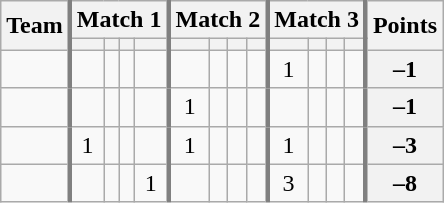<table class="wikitable sortable" style="text-align:center;">
<tr>
<th rowspan=2>Team</th>
<th colspan=4 style="border-left:3px solid gray">Match 1</th>
<th colspan=4 style="border-left:3px solid gray">Match 2</th>
<th colspan=4 style="border-left:3px solid gray">Match 3</th>
<th rowspan=2 style="border-left:3px solid gray">Points</th>
</tr>
<tr>
<th style="border-left:3px solid gray"></th>
<th></th>
<th></th>
<th></th>
<th style="border-left:3px solid gray"></th>
<th></th>
<th></th>
<th></th>
<th style="border-left:3px solid gray"></th>
<th></th>
<th></th>
<th></th>
</tr>
<tr>
<td align=left></td>
<td style="border-left:3px solid gray"></td>
<td></td>
<td></td>
<td></td>
<td style="border-left:3px solid gray"></td>
<td></td>
<td></td>
<td></td>
<td style="border-left:3px solid gray">1</td>
<td></td>
<td></td>
<td></td>
<th style="border-left:3px solid gray">–1</th>
</tr>
<tr>
<td align=left></td>
<td style="border-left:3px solid gray"></td>
<td></td>
<td></td>
<td></td>
<td style="border-left:3px solid gray">1</td>
<td></td>
<td></td>
<td></td>
<td style="border-left:3px solid gray"></td>
<td></td>
<td></td>
<td></td>
<th style="border-left:3px solid gray">–1</th>
</tr>
<tr>
<td align=left></td>
<td style="border-left:3px solid gray">1</td>
<td></td>
<td></td>
<td></td>
<td style="border-left:3px solid gray">1</td>
<td></td>
<td></td>
<td></td>
<td style="border-left:3px solid gray">1</td>
<td></td>
<td></td>
<td></td>
<th style="border-left:3px solid gray">–3</th>
</tr>
<tr>
<td align=left></td>
<td style="border-left:3px solid gray"></td>
<td></td>
<td></td>
<td>1</td>
<td style="border-left:3px solid gray"></td>
<td></td>
<td></td>
<td></td>
<td style="border-left:3px solid gray">3</td>
<td></td>
<td></td>
<td></td>
<th style="border-left:3px solid gray">–8</th>
</tr>
</table>
